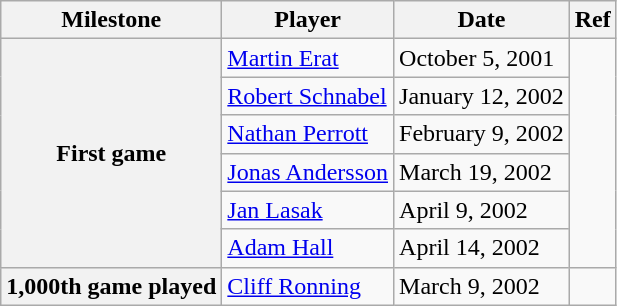<table class="wikitable">
<tr>
<th scope="col">Milestone</th>
<th scope="col">Player</th>
<th scope="col">Date</th>
<th scope="col">Ref</th>
</tr>
<tr>
<th rowspan=6>First game</th>
<td><a href='#'>Martin Erat</a></td>
<td>October 5, 2001</td>
<td rowspan=6></td>
</tr>
<tr>
<td><a href='#'>Robert Schnabel</a></td>
<td>January 12, 2002</td>
</tr>
<tr>
<td><a href='#'>Nathan Perrott</a></td>
<td>February 9, 2002</td>
</tr>
<tr>
<td><a href='#'>Jonas Andersson</a></td>
<td>March 19, 2002</td>
</tr>
<tr>
<td><a href='#'>Jan Lasak</a></td>
<td>April 9, 2002</td>
</tr>
<tr>
<td><a href='#'>Adam Hall</a></td>
<td>April 14, 2002</td>
</tr>
<tr>
<th>1,000th game played</th>
<td><a href='#'>Cliff Ronning</a></td>
<td>March 9, 2002</td>
<td></td>
</tr>
</table>
